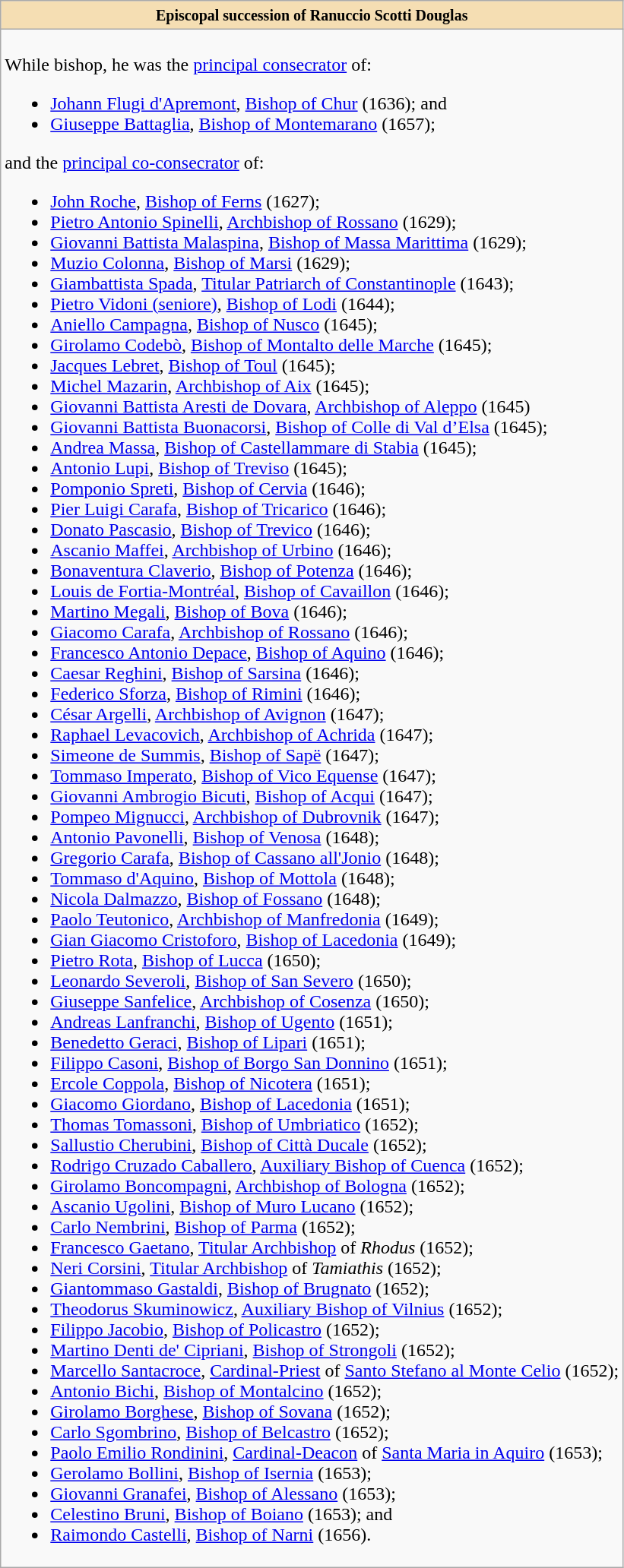<table role="presentation" class="wikitable mw-collapsible mw-collapsed"|>
<tr>
<th style="background:#F5DEB3"><small>Episcopal succession of Ranuccio Scotti Douglas</small></th>
</tr>
<tr>
<td><br>While bishop, he was the <a href='#'>principal consecrator</a> of:<ul><li><a href='#'>Johann Flugi d'Apremont</a>, <a href='#'>Bishop of Chur</a> (1636); and</li><li><a href='#'>Giuseppe Battaglia</a>, <a href='#'>Bishop of Montemarano</a> (1657);</li></ul>and the <a href='#'>principal co-consecrator</a> of:<ul><li><a href='#'>John Roche</a>, <a href='#'>Bishop of Ferns</a> (1627);</li><li><a href='#'>Pietro Antonio Spinelli</a>, <a href='#'>Archbishop of Rossano</a> (1629);</li><li><a href='#'>Giovanni Battista Malaspina</a>, <a href='#'>Bishop of Massa Marittima</a> (1629);</li><li><a href='#'>Muzio Colonna</a>, <a href='#'>Bishop of Marsi</a> (1629);</li><li><a href='#'>Giambattista Spada</a>, <a href='#'>Titular Patriarch of Constantinople</a> (1643);</li><li><a href='#'>Pietro Vidoni (seniore)</a>, <a href='#'>Bishop of Lodi</a> (1644);</li><li><a href='#'>Aniello Campagna</a>, <a href='#'>Bishop of Nusco</a> (1645);</li><li><a href='#'>Girolamo Codebò</a>, <a href='#'>Bishop of Montalto delle Marche</a> (1645);</li><li><a href='#'>Jacques Lebret</a>, <a href='#'>Bishop of Toul</a> (1645);</li><li><a href='#'>Michel Mazarin</a>, <a href='#'>Archbishop of Aix</a> (1645);</li><li><a href='#'>Giovanni Battista Aresti de Dovara</a>, <a href='#'>Archbishop of Aleppo</a> (1645)</li><li><a href='#'>Giovanni Battista Buonacorsi</a>, <a href='#'>Bishop of Colle di Val d’Elsa</a> (1645);</li><li><a href='#'>Andrea Massa</a>, <a href='#'>Bishop of Castellammare di Stabia</a> (1645);</li><li><a href='#'>Antonio Lupi</a>, <a href='#'>Bishop of Treviso</a> (1645);</li><li><a href='#'>Pomponio Spreti</a>, <a href='#'>Bishop of Cervia</a> (1646);</li><li><a href='#'>Pier Luigi Carafa</a>, <a href='#'>Bishop of Tricarico</a> (1646);</li><li><a href='#'>Donato Pascasio</a>, <a href='#'>Bishop of Trevico</a> (1646);</li><li><a href='#'>Ascanio Maffei</a>, <a href='#'>Archbishop of Urbino</a> (1646);</li><li><a href='#'>Bonaventura Claverio</a>, <a href='#'>Bishop of Potenza</a> (1646);</li><li><a href='#'>Louis de Fortia-Montréal</a>, <a href='#'>Bishop of Cavaillon</a> (1646);</li><li><a href='#'>Martino Megali</a>, <a href='#'>Bishop of Bova</a> (1646);</li><li><a href='#'>Giacomo Carafa</a>, <a href='#'>Archbishop of Rossano</a> (1646);</li><li><a href='#'>Francesco Antonio Depace</a>, <a href='#'>Bishop of Aquino</a> (1646);</li><li><a href='#'>Caesar Reghini</a>, <a href='#'>Bishop of Sarsina</a> (1646);</li><li><a href='#'>Federico Sforza</a>, <a href='#'>Bishop of Rimini</a> (1646);</li><li><a href='#'>César Argelli</a>, <a href='#'>Archbishop of Avignon</a> (1647);</li><li><a href='#'>Raphael Levacovich</a>, <a href='#'>Archbishop of Achrida</a> (1647);</li><li><a href='#'>Simeone de Summis</a>, <a href='#'>Bishop of Sapë</a> (1647);</li><li><a href='#'>Tommaso Imperato</a>, <a href='#'>Bishop of Vico Equense</a> (1647);</li><li><a href='#'>Giovanni Ambrogio Bicuti</a>, <a href='#'>Bishop of Acqui</a> (1647);</li><li><a href='#'>Pompeo Mignucci</a>, <a href='#'>Archbishop of Dubrovnik</a> (1647);</li><li><a href='#'>Antonio Pavonelli</a>, <a href='#'>Bishop of Venosa</a> (1648);</li><li><a href='#'>Gregorio Carafa</a>, <a href='#'>Bishop of Cassano all'Jonio</a> (1648);</li><li><a href='#'>Tommaso d'Aquino</a>, <a href='#'>Bishop of Mottola</a> (1648);</li><li><a href='#'>Nicola Dalmazzo</a>, <a href='#'>Bishop of Fossano</a> (1648);</li><li><a href='#'>Paolo Teutonico</a>, <a href='#'>Archbishop of Manfredonia</a> (1649);</li><li><a href='#'>Gian Giacomo Cristoforo</a>, <a href='#'>Bishop of Lacedonia</a> (1649);</li><li><a href='#'>Pietro Rota</a>, <a href='#'>Bishop of Lucca</a> (1650);</li><li><a href='#'>Leonardo Severoli</a>, <a href='#'>Bishop of San Severo</a> (1650);</li><li><a href='#'>Giuseppe Sanfelice</a>, <a href='#'>Archbishop of Cosenza</a> (1650);</li><li><a href='#'>Andreas Lanfranchi</a>, <a href='#'>Bishop of Ugento</a> (1651);</li><li><a href='#'>Benedetto Geraci</a>, <a href='#'>Bishop of Lipari</a> (1651);</li><li><a href='#'>Filippo Casoni</a>, <a href='#'>Bishop of Borgo San Donnino</a> (1651);</li><li><a href='#'>Ercole Coppola</a>, <a href='#'>Bishop of Nicotera</a> (1651);</li><li><a href='#'>Giacomo Giordano</a>, <a href='#'>Bishop of Lacedonia</a> (1651);</li><li><a href='#'>Thomas Tomassoni</a>, <a href='#'>Bishop of Umbriatico</a> (1652);</li><li><a href='#'>Sallustio Cherubini</a>, <a href='#'>Bishop of Città Ducale</a> (1652);</li><li><a href='#'>Rodrigo Cruzado Caballero</a>, <a href='#'>Auxiliary Bishop of Cuenca</a> (1652);</li><li><a href='#'>Girolamo Boncompagni</a>, <a href='#'>Archbishop of Bologna</a> (1652);</li><li><a href='#'>Ascanio Ugolini</a>, <a href='#'>Bishop of Muro Lucano</a> (1652);</li><li><a href='#'>Carlo Nembrini</a>, <a href='#'>Bishop of Parma</a> (1652);</li><li><a href='#'>Francesco Gaetano</a>, <a href='#'>Titular Archbishop</a> of <em>Rhodus</em> (1652);</li><li><a href='#'>Neri Corsini</a>, <a href='#'>Titular Archbishop</a> of <em>Tamiathis</em> (1652);</li><li><a href='#'>Giantommaso Gastaldi</a>, <a href='#'>Bishop of Brugnato</a> (1652);</li><li><a href='#'>Theodorus Skuminowicz</a>, <a href='#'>Auxiliary Bishop of Vilnius</a> (1652);</li><li><a href='#'>Filippo Jacobio</a>, <a href='#'>Bishop of Policastro</a> (1652);</li><li><a href='#'>Martino Denti de' Cipriani</a>, <a href='#'>Bishop of Strongoli</a> (1652);</li><li><a href='#'>Marcello Santacroce</a>, <a href='#'>Cardinal-Priest</a> of <a href='#'>Santo Stefano al Monte Celio</a> (1652);</li><li><a href='#'>Antonio Bichi</a>, <a href='#'>Bishop of Montalcino</a> (1652);</li><li><a href='#'>Girolamo Borghese</a>, <a href='#'>Bishop of Sovana</a> (1652);</li><li><a href='#'>Carlo Sgombrino</a>, <a href='#'>Bishop of Belcastro</a> (1652);</li><li><a href='#'>Paolo Emilio Rondinini</a>, <a href='#'>Cardinal-Deacon</a> of <a href='#'>Santa Maria in Aquiro</a> (1653);</li><li><a href='#'>Gerolamo Bollini</a>, <a href='#'>Bishop of Isernia</a> (1653);</li><li><a href='#'>Giovanni Granafei</a>, <a href='#'>Bishop of Alessano</a> (1653);</li><li><a href='#'>Celestino Bruni</a>, <a href='#'>Bishop of Boiano</a> (1653); and</li><li><a href='#'>Raimondo Castelli</a>, <a href='#'>Bishop of Narni</a> (1656).</li></ul></td>
</tr>
</table>
